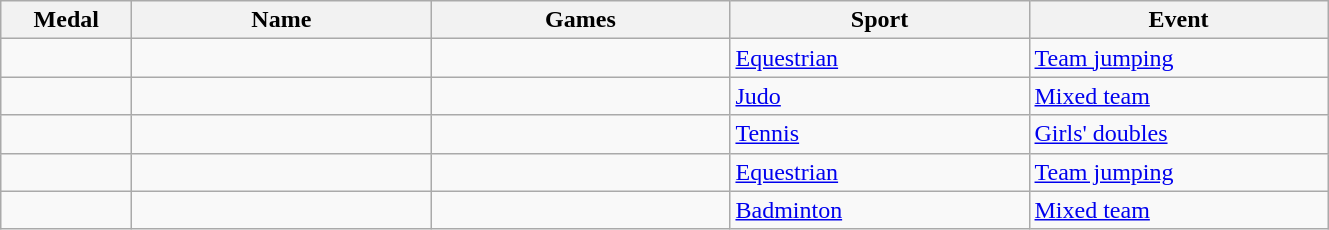<table class="wikitable sortable">
<tr>
<th style="width:5em">Medal</th>
<th style="width:12em">Name</th>
<th style="width:12em">Games</th>
<th style="width:12em">Sport</th>
<th style="width:12em">Event</th>
</tr>
<tr>
<td></td>
<td></td>
<td></td>
<td> <a href='#'>Equestrian</a></td>
<td><a href='#'>Team jumping</a></td>
</tr>
<tr>
<td></td>
<td></td>
<td></td>
<td> <a href='#'>Judo</a></td>
<td><a href='#'>Mixed team</a></td>
</tr>
<tr>
<td></td>
<td></td>
<td></td>
<td> <a href='#'>Tennis</a></td>
<td><a href='#'>Girls' doubles</a></td>
</tr>
<tr>
<td></td>
<td></td>
<td></td>
<td> <a href='#'>Equestrian</a></td>
<td><a href='#'>Team jumping</a></td>
</tr>
<tr>
<td></td>
<td></td>
<td></td>
<td> <a href='#'>Badminton</a></td>
<td><a href='#'>Mixed team</a></td>
</tr>
</table>
